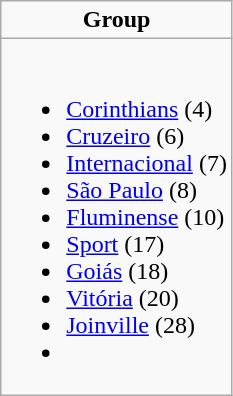<table class="wikitable">
<tr>
<td align=center><strong>Group</strong></td>
</tr>
<tr>
<td><br><ul><li> <a href='#'>Corinthians</a> (4)</li><li> <a href='#'>Cruzeiro</a> (6)</li><li> <a href='#'>Internacional</a> (7)</li><li> <a href='#'>São Paulo</a> (8)</li><li> <a href='#'>Fluminense</a> (10)</li><li> <a href='#'>Sport</a> (17)</li><li> <a href='#'>Goiás</a> (18)</li><li> <a href='#'>Vitória</a> (20)</li><li> <a href='#'>Joinville</a> (28)</li><li></li></ul></td>
</tr>
</table>
